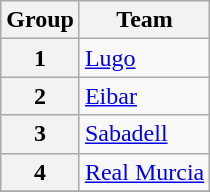<table class="wikitable">
<tr>
<th>Group</th>
<th>Team</th>
</tr>
<tr>
<th>1</th>
<td><a href='#'>Lugo</a></td>
</tr>
<tr>
<th>2</th>
<td><a href='#'>Eibar</a></td>
</tr>
<tr>
<th>3</th>
<td><a href='#'>Sabadell</a></td>
</tr>
<tr>
<th>4</th>
<td><a href='#'>Real Murcia</a></td>
</tr>
<tr>
</tr>
</table>
